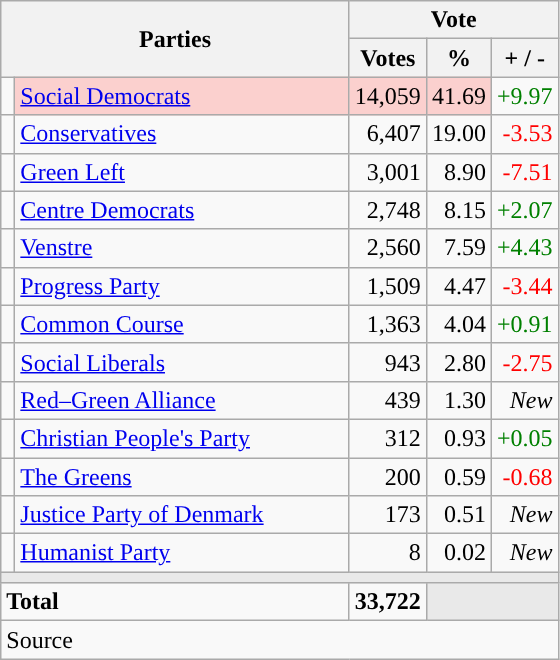<table class="wikitable" style="text-align:right;">
<tr>
<th style="text-align:centre;" rowspan="2" colspan="2" width="225">Parties</th>
<th colspan="3">Vote</th>
</tr>
<tr>
<th width="15">Votes</th>
<th width="15">%</th>
<th width="15">+ / -</th>
</tr>
<tr>
<td width="2" style="color:inherit;background:"></td>
<td bgcolor=#fbd0ce  align="left"><a href='#'>Social Democrats</a></td>
<td bgcolor=#fbd0ce>14,059</td>
<td bgcolor=#fbd0ce>41.69</td>
<td style=color:green;>+9.97</td>
</tr>
<tr>
<td width="2" style="color:inherit;background:"></td>
<td align="left"><a href='#'>Conservatives</a></td>
<td>6,407</td>
<td>19.00</td>
<td style=color:red;>-3.53</td>
</tr>
<tr>
<td width="2" style="color:inherit;background:"></td>
<td align="left"><a href='#'>Green Left</a></td>
<td>3,001</td>
<td>8.90</td>
<td style=color:red;>-7.51</td>
</tr>
<tr>
<td width="2" style="color:inherit;background:"></td>
<td align="left"><a href='#'>Centre Democrats</a></td>
<td>2,748</td>
<td>8.15</td>
<td style=color:green;>+2.07</td>
</tr>
<tr>
<td width="2" style="color:inherit;background:"></td>
<td align="left"><a href='#'>Venstre</a></td>
<td>2,560</td>
<td>7.59</td>
<td style=color:green;>+4.43</td>
</tr>
<tr>
<td width="2" style="color:inherit;background:"></td>
<td align="left"><a href='#'>Progress Party</a></td>
<td>1,509</td>
<td>4.47</td>
<td style=color:red;>-3.44</td>
</tr>
<tr>
<td width="2" style="color:inherit;background:"></td>
<td align="left"><a href='#'>Common Course</a></td>
<td>1,363</td>
<td>4.04</td>
<td style=color:green;>+0.91</td>
</tr>
<tr>
<td width="2" style="color:inherit;background:"></td>
<td align="left"><a href='#'>Social Liberals</a></td>
<td>943</td>
<td>2.80</td>
<td style=color:red;>-2.75</td>
</tr>
<tr>
<td width="2" style="color:inherit;background:"></td>
<td align="left"><a href='#'>Red–Green Alliance</a></td>
<td>439</td>
<td>1.30</td>
<td><em>New</em></td>
</tr>
<tr>
<td width="2" style="color:inherit;background:"></td>
<td align="left"><a href='#'>Christian People's Party</a></td>
<td>312</td>
<td>0.93</td>
<td style=color:green;>+0.05</td>
</tr>
<tr>
<td width="2" style="color:inherit;background:"></td>
<td align="left"><a href='#'>The Greens</a></td>
<td>200</td>
<td>0.59</td>
<td style=color:red;>-0.68</td>
</tr>
<tr>
<td width="2" style="color:inherit;background:"></td>
<td align="left"><a href='#'>Justice Party of Denmark</a></td>
<td>173</td>
<td>0.51</td>
<td><em>New</em></td>
</tr>
<tr>
<td width="2" style="color:inherit;background:"></td>
<td align="left"><a href='#'>Humanist Party</a></td>
<td>8</td>
<td>0.02</td>
<td><em>New</em></td>
</tr>
<tr>
<td colspan="7" bgcolor="#E9E9E9"></td>
</tr>
<tr>
<td align="left" colspan="2"><strong>Total</strong></td>
<td><strong>33,722</strong></td>
<td bgcolor="#E9E9E9" colspan="2"></td>
</tr>
<tr>
<td align="left" colspan="6">Source</td>
</tr>
</table>
